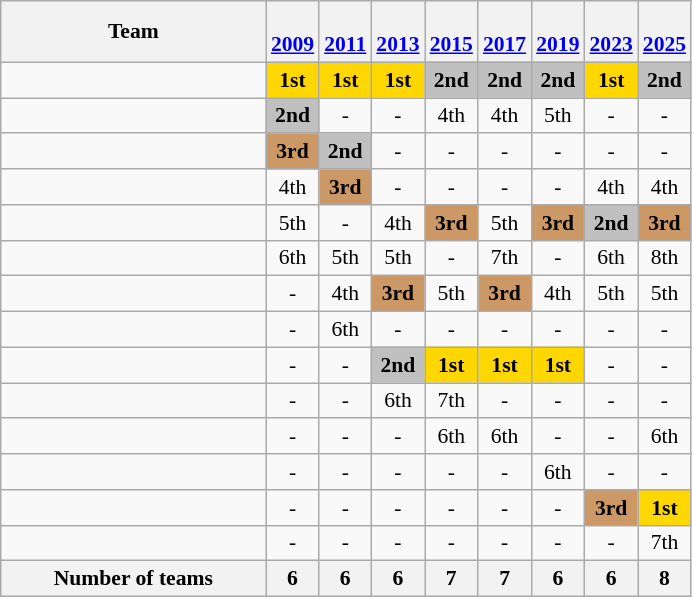<table class="wikitable" style="text-align:center; font-size:90%">
<tr>
<th width=170>Team</th>
<th width=25><br><a href='#'>2009</a></th>
<th width=25><br><a href='#'>2011</a></th>
<th><br><a href='#'>2013</a></th>
<th width=25><br><a href='#'>2015</a></th>
<th width=25><br><a href='#'>2017</a></th>
<th><br><a href='#'>2019</a></th>
<th width=25><br><a href='#'>2023</a></th>
<th><br><a href='#'>2025</a></th>
</tr>
<tr>
<td align=left></td>
<td bgcolor=gold><strong>1st</strong></td>
<td bgcolor=gold><strong>1st</strong></td>
<td bgcolor=gold><strong>1st</strong></td>
<td bgcolor=silver><strong>2nd</strong></td>
<td bgcolor=silver><strong>2nd</strong></td>
<td bgcolor=silver><strong>2nd</strong></td>
<td bgcolor=gold><strong>1st</strong></td>
<td bgcolor=silver><strong>2nd</strong></td>
</tr>
<tr>
<td align=left></td>
<td bgcolor=silver><strong>2nd</strong></td>
<td>-</td>
<td>-</td>
<td>4th</td>
<td>4th</td>
<td>5th</td>
<td>-</td>
<td>-</td>
</tr>
<tr>
<td align=left></td>
<td bgcolor=cc9966><strong>3rd</strong></td>
<td bgcolor=silver><strong>2nd</strong></td>
<td>-</td>
<td>-</td>
<td>-</td>
<td>-</td>
<td>-</td>
<td>-</td>
</tr>
<tr>
<td align=left></td>
<td>4th</td>
<td bgcolor=cc9966><strong>3rd</strong></td>
<td>-</td>
<td>-</td>
<td>-</td>
<td>-</td>
<td>4th</td>
<td>4th</td>
</tr>
<tr>
<td align=left></td>
<td>5th</td>
<td>-</td>
<td>4th</td>
<td bgcolor=cc9966><strong>3rd</strong></td>
<td>5th</td>
<td bgcolor=cc9966><strong>3rd</strong></td>
<td bgcolor=silver><strong>2nd</strong></td>
<td bgcolor=cc9966><strong>3rd</strong></td>
</tr>
<tr>
<td align=left></td>
<td>6th</td>
<td>5th</td>
<td>5th</td>
<td>-</td>
<td>7th</td>
<td>-</td>
<td>6th</td>
<td>8th</td>
</tr>
<tr>
<td align=left></td>
<td>-</td>
<td>4th</td>
<td bgcolor=cc9966><strong>3rd</strong></td>
<td>5th</td>
<td bgcolor=cc9966><strong>3rd</strong></td>
<td>4th</td>
<td>5th</td>
<td>5th</td>
</tr>
<tr>
<td align=left></td>
<td>-</td>
<td>6th</td>
<td>-</td>
<td>-</td>
<td>-</td>
<td>-</td>
<td>-</td>
<td>-</td>
</tr>
<tr>
<td align=left></td>
<td>-</td>
<td>-</td>
<td bgcolor=silver><strong>2nd</strong></td>
<td bgcolor=gold><strong>1st</strong></td>
<td bgcolor=gold><strong>1st</strong></td>
<td bgcolor=gold><strong>1st</strong></td>
<td>-</td>
<td>-</td>
</tr>
<tr>
<td align=left></td>
<td>-</td>
<td>-</td>
<td>6th</td>
<td>7th</td>
<td>-</td>
<td>-</td>
<td>-</td>
<td>-</td>
</tr>
<tr>
<td align=left></td>
<td>-</td>
<td>-</td>
<td>-</td>
<td>6th</td>
<td>6th</td>
<td>-</td>
<td>-</td>
<td>6th</td>
</tr>
<tr>
<td align=left></td>
<td>-</td>
<td>-</td>
<td>-</td>
<td>-</td>
<td>-</td>
<td>6th</td>
<td>-</td>
<td>-</td>
</tr>
<tr>
<td align=left></td>
<td>-</td>
<td>-</td>
<td>-</td>
<td>-</td>
<td>-</td>
<td>-</td>
<td bgcolor=cc9966><strong>3rd</strong></td>
<td bgcolor=gold><strong>1st</strong></td>
</tr>
<tr>
<td align=left></td>
<td>-</td>
<td>-</td>
<td>-</td>
<td>-</td>
<td>-</td>
<td>-</td>
<td>-</td>
<td>7th</td>
</tr>
<tr>
<th>Number of teams</th>
<th>6</th>
<th>6</th>
<th>6</th>
<th>7</th>
<th>7</th>
<th>6</th>
<th>6</th>
<th>8</th>
</tr>
</table>
